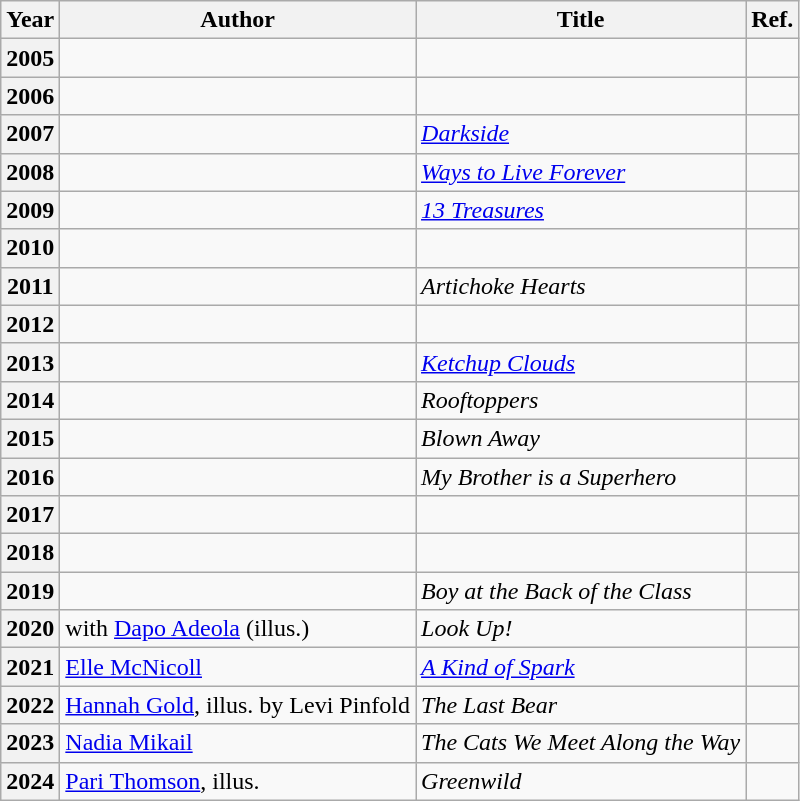<table class="wikitable sortable mw-collapsible">
<tr>
<th>Year</th>
<th>Author</th>
<th>Title</th>
<th>Ref.</th>
</tr>
<tr>
<th>2005</th>
<td></td>
<td><em></em></td>
<td></td>
</tr>
<tr>
<th>2006</th>
<td></td>
<td><em></em></td>
<td></td>
</tr>
<tr>
<th>2007</th>
<td></td>
<td><em><a href='#'>Darkside</a></em></td>
<td></td>
</tr>
<tr>
<th>2008</th>
<td></td>
<td><em><a href='#'>Ways to Live Forever</a></em></td>
<td></td>
</tr>
<tr>
<th>2009</th>
<td></td>
<td><em><a href='#'>13 Treasures</a></em></td>
<td></td>
</tr>
<tr>
<th>2010</th>
<td></td>
<td><em></em></td>
<td></td>
</tr>
<tr>
<th>2011</th>
<td></td>
<td><em>Artichoke Hearts</em></td>
<td></td>
</tr>
<tr>
<th>2012</th>
<td></td>
<td><em></em></td>
<td></td>
</tr>
<tr>
<th>2013</th>
<td></td>
<td><em><a href='#'>Ketchup Clouds</a></em></td>
<td></td>
</tr>
<tr>
<th>2014</th>
<td></td>
<td><em>Rooftoppers</em></td>
<td></td>
</tr>
<tr>
<th>2015</th>
<td></td>
<td><em>Blown Away</em></td>
<td></td>
</tr>
<tr>
<th>2016</th>
<td></td>
<td><em>My Brother is a Superhero</em></td>
<td></td>
</tr>
<tr>
<th>2017</th>
<td></td>
<td><em></em></td>
<td></td>
</tr>
<tr>
<th>2018</th>
<td></td>
<td><em></em></td>
<td></td>
</tr>
<tr>
<th>2019</th>
<td></td>
<td><em>Boy at the Back of the Class</em></td>
<td></td>
</tr>
<tr>
<th>2020</th>
<td> with <a href='#'>Dapo Adeola</a> (illus.)</td>
<td><em>Look Up!</em></td>
<td></td>
</tr>
<tr>
<th>2021</th>
<td><a href='#'>Elle McNicoll</a></td>
<td><em><a href='#'>A Kind of Spark</a></em></td>
<td></td>
</tr>
<tr>
<th>2022</th>
<td><a href='#'>Hannah Gold</a>, illus. by Levi Pinfold</td>
<td><em>The Last Bear</em></td>
<td></td>
</tr>
<tr>
<th>2023</th>
<td><a href='#'>Nadia Mikail</a></td>
<td><em>The Cats We Meet Along the Way</em></td>
<td></td>
</tr>
<tr>
<th>2024</th>
<td><a href='#'>Pari Thomson</a>, illus.</td>
<td><em>Greenwild</em></td>
<td></td>
</tr>
</table>
